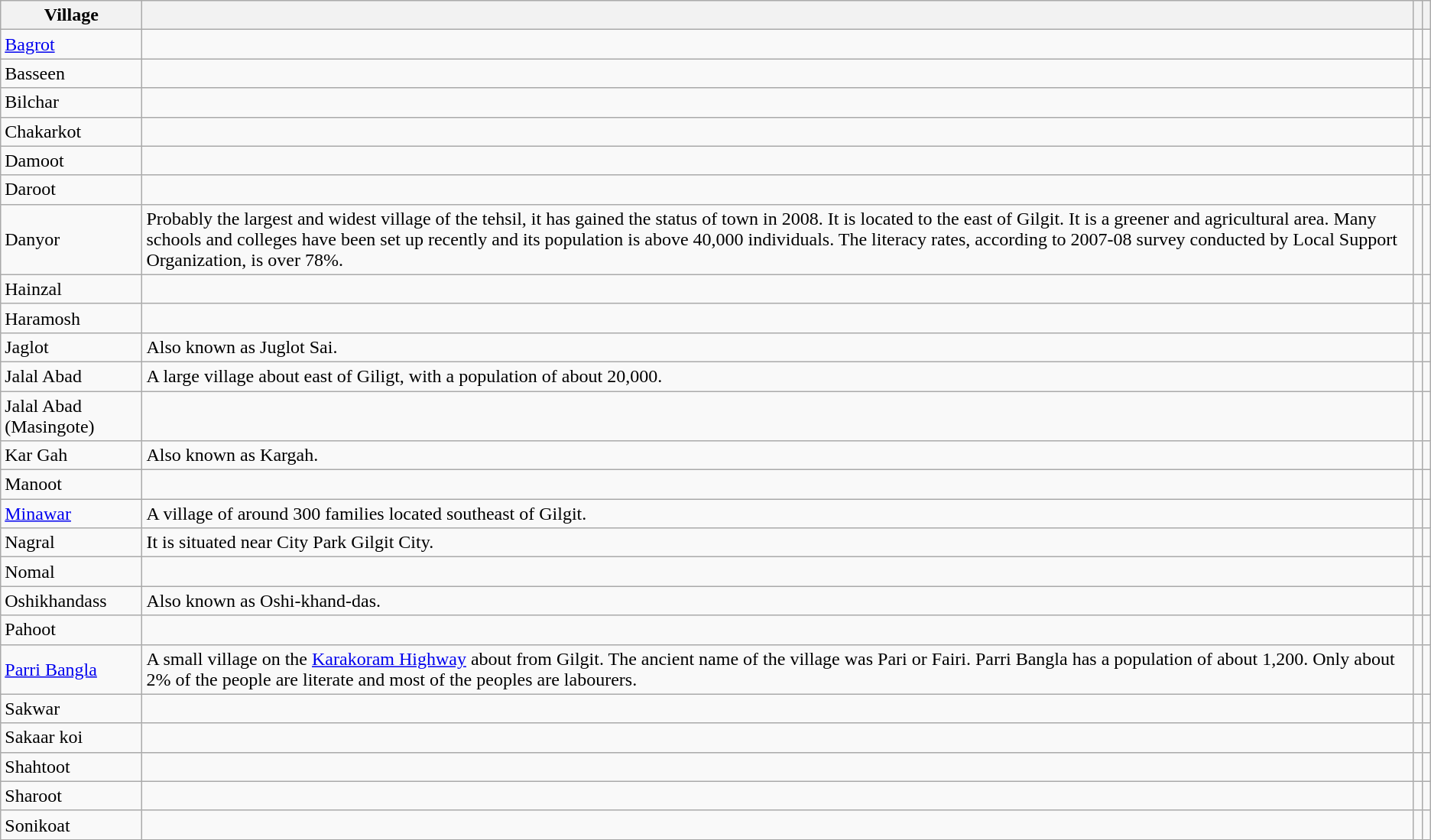<table class="wikitable sortable">
<tr>
<th>Village</th>
<th class="unsortable"></th>
<th></th>
<th class="unsortable"></th>
</tr>
<tr>
<td><a href='#'>Bagrot</a></td>
<td></td>
<td></td>
<td></td>
</tr>
<tr>
<td>Basseen</td>
<td></td>
<td></td>
<td></td>
</tr>
<tr>
<td>Bilchar</td>
<td></td>
<td></td>
<td></td>
</tr>
<tr>
<td>Chakarkot</td>
<td></td>
<td></td>
<td></td>
</tr>
<tr>
<td>Damoot</td>
<td></td>
<td></td>
<td></td>
</tr>
<tr>
<td>Daroot</td>
<td></td>
<td></td>
<td></td>
</tr>
<tr>
<td>Danyor</td>
<td>Probably the largest and widest village of the tehsil, it has gained the status of town in 2008.  It is located  to the east of Gilgit.  It is a greener and agricultural area.  Many schools and colleges have been set up recently and its population is above 40,000 individuals.  The literacy rates, according to 2007-08 survey conducted by Local Support Organization, is over 78%.</td>
<td></td>
<td></td>
</tr>
<tr>
<td>Hainzal</td>
<td></td>
<td></td>
<td></td>
</tr>
<tr>
<td>Haramosh</td>
<td></td>
<td></td>
<td></td>
</tr>
<tr>
<td>Jaglot</td>
<td>Also known as Juglot Sai.</td>
<td></td>
<td></td>
</tr>
<tr>
<td>Jalal Abad</td>
<td>A large village about  east of Giligt, with a population of about 20,000.</td>
<td></td>
<td></td>
</tr>
<tr>
<td>Jalal Abad (Masingote)</td>
<td></td>
<td></td>
<td></td>
</tr>
<tr>
<td>Kar Gah</td>
<td>Also known as Kargah.</td>
<td></td>
<td></td>
</tr>
<tr>
<td>Manoot</td>
<td></td>
<td></td>
<td></td>
</tr>
<tr>
<td><a href='#'>Minawar</a></td>
<td>A village of around 300 families located  southeast of Gilgit.</td>
<td></td>
<td></td>
</tr>
<tr>
<td>Nagral</td>
<td>It is situated near City Park Gilgit City.</td>
<td></td>
<td></td>
</tr>
<tr>
<td>Nomal</td>
<td></td>
<td></td>
<td></td>
</tr>
<tr>
<td>Oshikhandass</td>
<td>Also known as Oshi-khand-das.</td>
<td></td>
<td></td>
</tr>
<tr>
<td>Pahoot</td>
<td></td>
<td></td>
<td></td>
</tr>
<tr>
<td><a href='#'>Parri Bangla</a></td>
<td>A small village on the <a href='#'>Karakoram Highway</a> about  from Gilgit.  The ancient name of the village was Pari or Fairi.  Parri Bangla has a population of about 1,200.  Only about 2% of the people are literate and most of the peoples are labourers.</td>
<td></td>
<td></td>
</tr>
<tr>
<td>Sakwar</td>
<td></td>
<td></td>
<td></td>
</tr>
<tr>
<td>Sakaar koi</td>
<td></td>
<td></td>
<td></td>
</tr>
<tr>
<td>Shahtoot</td>
<td></td>
<td></td>
<td></td>
</tr>
<tr>
<td>Sharoot</td>
<td></td>
<td></td>
<td></td>
</tr>
<tr>
<td>Sonikoat</td>
<td></td>
<td></td>
<td></td>
</tr>
</table>
